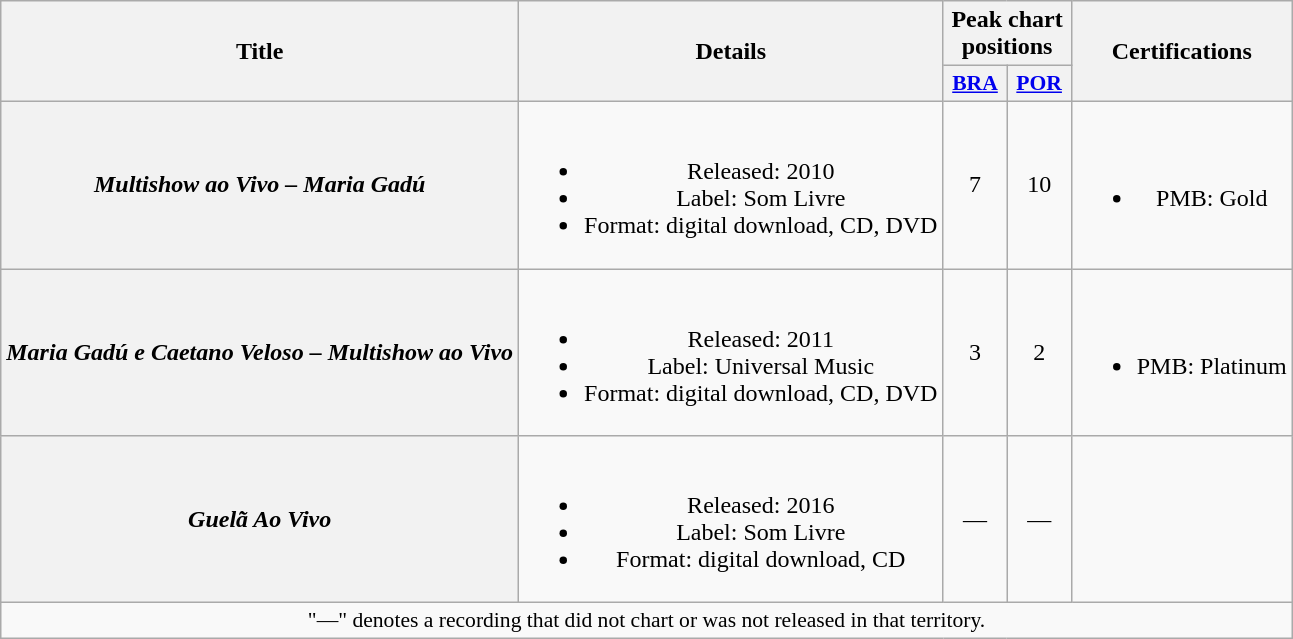<table class="wikitable plainrowheaders" style="text-align:center;">
<tr>
<th scope="col" rowspan="2">Title</th>
<th scope="col" rowspan="2">Details</th>
<th scope="col" colspan="2">Peak chart positions</th>
<th scope="col" rowspan="2">Certifications</th>
</tr>
<tr>
<th scope="col" style="width:2.5em;font-size:90%;"><a href='#'>BRA</a><br></th>
<th scope="col" style="width:2.5em;font-size:90%;"><a href='#'>POR</a><br></th>
</tr>
<tr>
<th scope="row"><em>Multishow ao Vivo – Maria Gadú</em></th>
<td><br><ul><li>Released: 2010</li><li>Label: Som Livre</li><li>Format: digital download, CD, DVD</li></ul></td>
<td>7</td>
<td>10</td>
<td><br><ul><li>PMB: Gold</li></ul></td>
</tr>
<tr>
<th scope="row"><em>Maria Gadú e Caetano Veloso – Multishow ao Vivo</em></th>
<td><br><ul><li>Released: 2011</li><li>Label: Universal Music</li><li>Format: digital download, CD, DVD</li></ul></td>
<td>3</td>
<td>2</td>
<td><br><ul><li>PMB: Platinum</li></ul></td>
</tr>
<tr>
<th scope="row"><em>Guelã Ao Vivo</em></th>
<td><br><ul><li>Released: 2016</li><li>Label: Som Livre</li><li>Format: digital download, CD</li></ul></td>
<td>—</td>
<td>—</td>
<td></td>
</tr>
<tr>
<td colspan="14" style="font-size:90%">"—" denotes a recording that did not chart or was not released in that territory.</td>
</tr>
</table>
